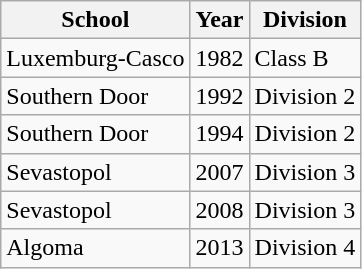<table class="wikitable">
<tr>
<th>School</th>
<th>Year</th>
<th>Division</th>
</tr>
<tr>
<td>Luxemburg-Casco</td>
<td>1982</td>
<td>Class B</td>
</tr>
<tr>
<td>Southern Door</td>
<td>1992</td>
<td>Division 2</td>
</tr>
<tr>
<td>Southern Door</td>
<td>1994</td>
<td>Division 2</td>
</tr>
<tr>
<td>Sevastopol</td>
<td>2007</td>
<td>Division 3</td>
</tr>
<tr>
<td>Sevastopol</td>
<td>2008</td>
<td>Division 3</td>
</tr>
<tr>
<td>Algoma</td>
<td>2013</td>
<td>Division 4</td>
</tr>
</table>
